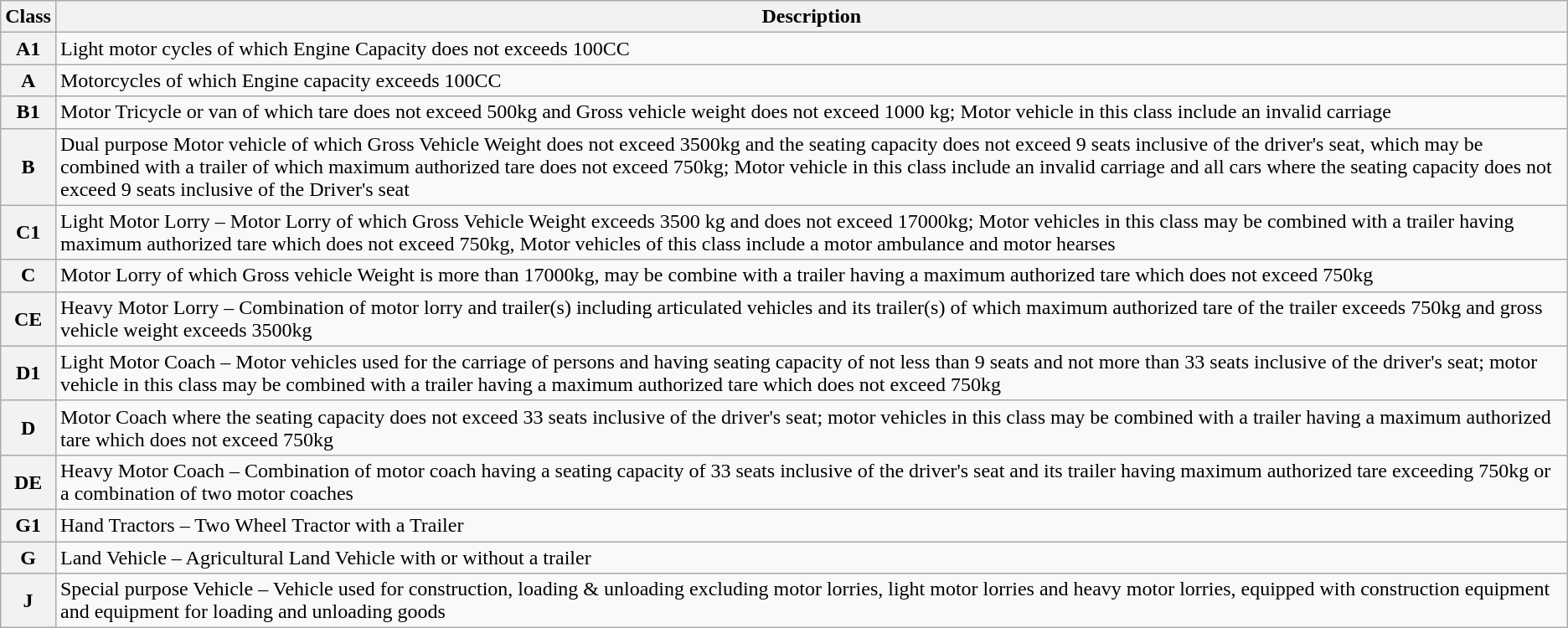<table class="wikitable">
<tr>
<th>Class</th>
<th>Description</th>
</tr>
<tr>
<th>A1</th>
<td>Light motor cycles of which Engine Capacity does not exceeds 100CC</td>
</tr>
<tr>
<th>A</th>
<td>Motorcycles of which Engine capacity exceeds 100CC</td>
</tr>
<tr>
<th>B1</th>
<td>Motor Tricycle or van of which tare does not exceed 500kg and Gross vehicle weight does not exceed 1000 kg; Motor vehicle in this class include an invalid carriage</td>
</tr>
<tr>
<th>B</th>
<td>Dual purpose Motor vehicle of which Gross Vehicle Weight does not exceed 3500kg and the seating capacity does not exceed 9 seats inclusive of the driver's seat, which may be combined with a trailer of which maximum authorized tare does not exceed 750kg; Motor vehicle in this class include an invalid carriage and all cars where the seating capacity does not exceed 9 seats inclusive of the Driver's seat</td>
</tr>
<tr>
<th>C1</th>
<td>Light Motor Lorry – Motor Lorry of which Gross Vehicle Weight exceeds 3500 kg and does not exceed 17000kg; Motor vehicles in this class may be combined with a trailer having maximum authorized tare which does not exceed 750kg, Motor vehicles of this class include a motor ambulance and motor hearses</td>
</tr>
<tr>
<th>C</th>
<td>Motor Lorry of which Gross vehicle Weight is more than 17000kg, may be combine with a trailer having a maximum authorized tare which does not exceed 750kg</td>
</tr>
<tr>
<th>CE</th>
<td>Heavy Motor Lorry – Combination of motor lorry and trailer(s) including articulated vehicles and its trailer(s) of which maximum authorized tare of the trailer exceeds 750kg and gross vehicle weight exceeds 3500kg</td>
</tr>
<tr>
<th>D1</th>
<td>Light Motor Coach – Motor vehicles used for the carriage of persons and having seating capacity of not less than 9 seats and not more than 33 seats inclusive of the driver's seat; motor vehicle in this class may be combined with a trailer having a maximum authorized tare which does not exceed 750kg</td>
</tr>
<tr>
<th>D</th>
<td>Motor Coach where the seating capacity does not exceed 33 seats inclusive of the driver's seat; motor vehicles in this class may be combined with a trailer having a maximum authorized tare which does not exceed 750kg</td>
</tr>
<tr>
<th>DE</th>
<td>Heavy Motor Coach – Combination of motor coach having a seating capacity of 33 seats inclusive of the driver's seat and its trailer having maximum authorized tare exceeding 750kg or a combination of two motor coaches</td>
</tr>
<tr>
<th>G1</th>
<td>Hand Tractors – Two Wheel Tractor with a Trailer</td>
</tr>
<tr>
<th>G</th>
<td>Land Vehicle – Agricultural Land Vehicle with or without a trailer</td>
</tr>
<tr>
<th>J</th>
<td>Special purpose Vehicle – Vehicle used for construction, loading & unloading excluding motor lorries, light motor lorries and heavy motor lorries, equipped with construction equipment and equipment for loading and unloading goods</td>
</tr>
</table>
